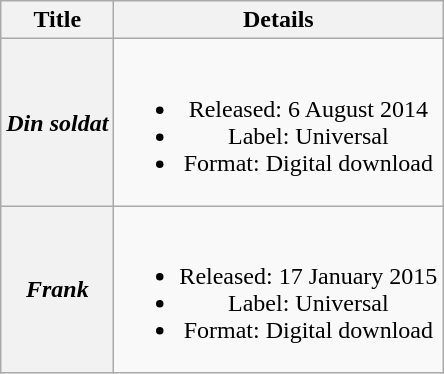<table class="wikitable plainrowheaders" style="text-align:center;">
<tr>
<th scope="col">Title</th>
<th scope="col">Details</th>
</tr>
<tr>
<th scope="row"><em>Din soldat</em></th>
<td><br><ul><li>Released: 6 August 2014</li><li>Label: Universal</li><li>Format: Digital download</li></ul></td>
</tr>
<tr>
<th scope="row"><em>Frank</em></th>
<td><br><ul><li>Released: 17 January 2015</li><li>Label: Universal</li><li>Format: Digital download</li></ul></td>
</tr>
</table>
